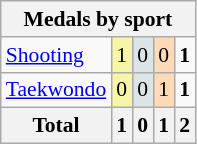<table class="wikitable" style="font-size:90%; text-align:center;">
<tr>
<th colspan="5">Medals by sport</th>
</tr>
<tr>
<td align="left"><a href='#'>Shooting</a></td>
<td style="background:#F7F6A8;">1</td>
<td style="background:#DCE5E5;">0</td>
<td style="background:#FFDAB9;">0</td>
<td><strong>1</strong></td>
</tr>
<tr>
<td align="left"><a href='#'>Taekwondo</a></td>
<td style="background:#F7F6A8;">0</td>
<td style="background:#DCE5E5;">0</td>
<td style="background:#FFDAB9;">1</td>
<td><strong>1</strong></td>
</tr>
<tr class="sortbottom">
<th>Total</th>
<th>1</th>
<th>0</th>
<th>1</th>
<th>2</th>
</tr>
</table>
